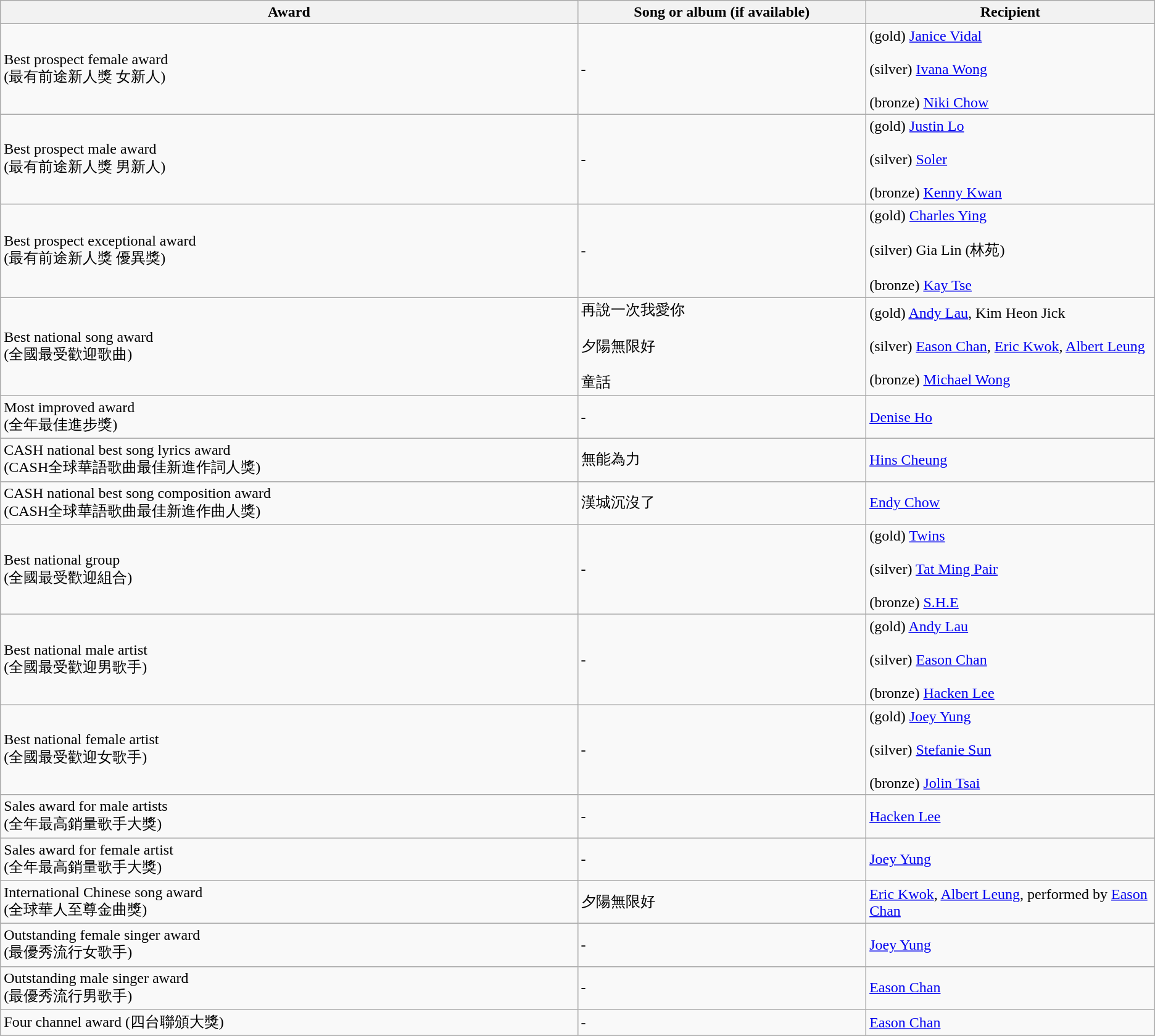<table class="wikitable">
<tr>
<th width=40%>Award</th>
<th width=20%>Song or album (if available)</th>
<th width=20%>Recipient</th>
</tr>
<tr>
<td>Best prospect female award<br>(最有前途新人獎 女新人)</td>
<td>-</td>
<td>(gold) <a href='#'>Janice Vidal</a><br><br>(silver) <a href='#'>Ivana Wong</a><br><br>(bronze) <a href='#'>Niki Chow</a></td>
</tr>
<tr>
<td>Best prospect male award<br>(最有前途新人獎 男新人)</td>
<td>-</td>
<td>(gold) <a href='#'>Justin Lo</a><br><br>(silver) <a href='#'>Soler</a><br><br>(bronze) <a href='#'>Kenny Kwan</a></td>
</tr>
<tr>
<td>Best prospect exceptional award<br>(最有前途新人獎 優異獎)</td>
<td>-</td>
<td>(gold) <a href='#'>Charles Ying</a><br><br>(silver) Gia Lin (林苑)<br><br>(bronze) <a href='#'>Kay Tse</a></td>
</tr>
<tr>
<td>Best national song award<br>(全國最受歡迎歌曲)</td>
<td>再說一次我愛你<br><br>夕陽無限好<br><br>童話</td>
<td>(gold) <a href='#'>Andy Lau</a>, Kim Heon Jick<br><br>(silver) <a href='#'>Eason Chan</a>, <a href='#'>Eric Kwok</a>, <a href='#'>Albert Leung</a><br><br>(bronze) <a href='#'>Michael Wong</a></td>
</tr>
<tr>
<td>Most improved award<br>(全年最佳進步獎)</td>
<td>-</td>
<td><a href='#'>Denise Ho</a></td>
</tr>
<tr>
<td>CASH national best song lyrics award<br>(CASH全球華語歌曲最佳新進作詞人獎)</td>
<td>無能為力</td>
<td><a href='#'>Hins Cheung</a></td>
</tr>
<tr>
<td>CASH national best song composition award<br>(CASH全球華語歌曲最佳新進作曲人獎)</td>
<td>漢城沉沒了</td>
<td><a href='#'>Endy Chow</a></td>
</tr>
<tr>
<td>Best national group<br>(全國最受歡迎組合)</td>
<td>-</td>
<td>(gold) <a href='#'>Twins</a><br><br>(silver) <a href='#'>Tat Ming Pair</a><br><br>(bronze) <a href='#'>S.H.E</a></td>
</tr>
<tr>
<td>Best national male artist<br>(全國最受歡迎男歌手)</td>
<td>-</td>
<td>(gold) <a href='#'>Andy Lau</a><br><br>(silver) <a href='#'>Eason Chan</a><br><br>(bronze) <a href='#'>Hacken Lee</a></td>
</tr>
<tr>
<td>Best national female artist<br>(全國最受歡迎女歌手)</td>
<td>-</td>
<td>(gold) <a href='#'>Joey Yung</a><br><br>(silver) <a href='#'>Stefanie Sun</a><br><br>(bronze) <a href='#'>Jolin Tsai</a></td>
</tr>
<tr>
<td>Sales award for male artists<br>(全年最高銷量歌手大獎)</td>
<td>-</td>
<td><a href='#'>Hacken Lee</a></td>
</tr>
<tr>
<td>Sales award for female artist<br>(全年最高銷量歌手大獎)</td>
<td>-</td>
<td><a href='#'>Joey Yung</a></td>
</tr>
<tr>
<td>International Chinese song award<br>(全球華人至尊金曲獎)</td>
<td>夕陽無限好</td>
<td><a href='#'>Eric Kwok</a>, <a href='#'>Albert Leung</a>, performed by <a href='#'>Eason Chan</a></td>
</tr>
<tr>
<td>Outstanding female singer award<br>(最優秀流行女歌手)</td>
<td>-</td>
<td><a href='#'>Joey Yung</a></td>
</tr>
<tr>
<td>Outstanding male singer award<br>(最優秀流行男歌手)</td>
<td>-</td>
<td><a href='#'>Eason Chan</a></td>
</tr>
<tr>
<td>Four channel award (四台聯頒大獎)</td>
<td>-</td>
<td><a href='#'>Eason Chan</a></td>
</tr>
<tr>
</tr>
</table>
